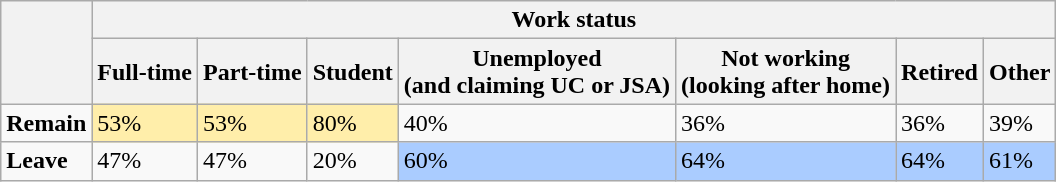<table class="wikitable">
<tr>
<th rowspan=2></th>
<th colspan="7">Work status</th>
</tr>
<tr>
<th>Full-time</th>
<th>Part-time</th>
<th>Student</th>
<th>Unemployed<br>(and claiming UC or JSA)</th>
<th>Not working<br>(looking after home)</th>
<th>Retired</th>
<th>Other</th>
</tr>
<tr>
<td><strong>Remain</strong></td>
<td style="background:#fea;">53%</td>
<td style="background:#fea;">53%</td>
<td style="background:#fea;">80%</td>
<td>40%</td>
<td>36%</td>
<td>36%</td>
<td>39%</td>
</tr>
<tr>
<td><strong>Leave</strong></td>
<td>47%</td>
<td>47%</td>
<td>20%</td>
<td style="background:#acf;">60%</td>
<td style="background:#acf;">64%</td>
<td style="background:#acf;">64%</td>
<td style="background:#acf;">61%</td>
</tr>
</table>
